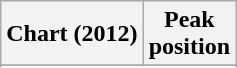<table class="wikitable sortable plainrowheaders" style="text-align:center">
<tr>
<th scope="col">Chart (2012)</th>
<th scope="col">Peak<br>position</th>
</tr>
<tr>
</tr>
<tr>
</tr>
<tr>
</tr>
<tr>
</tr>
<tr>
</tr>
</table>
